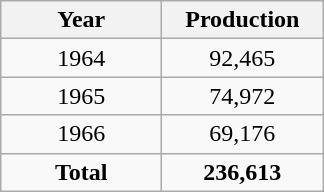<table class="wikitable">
<tr>
<th width="100pt" align="center"><strong>Year</strong></th>
<th width="100pt" align="center"><strong>Production</strong></th>
</tr>
<tr>
<td align="center">1964</td>
<td align="center">92,465</td>
</tr>
<tr>
<td align="center">1965</td>
<td align="center">74,972</td>
</tr>
<tr>
<td align="center">1966</td>
<td align="center">69,176</td>
</tr>
<tr>
<td align="center"><strong>Total</strong></td>
<td align="center"><strong>236,613</strong></td>
</tr>
</table>
